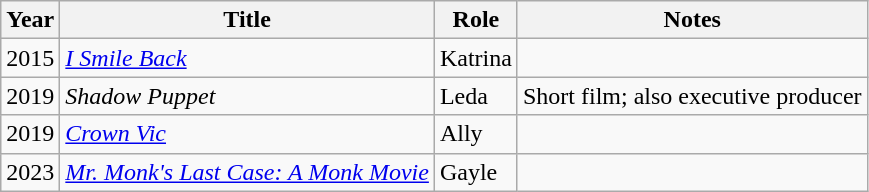<table class = "wikitable sortable">
<tr>
<th>Year</th>
<th>Title</th>
<th>Role</th>
<th class="unsortable">Notes</th>
</tr>
<tr>
<td>2015</td>
<td><em><a href='#'>I Smile Back</a></em></td>
<td>Katrina</td>
<td></td>
</tr>
<tr>
<td>2019</td>
<td><em>Shadow Puppet</em></td>
<td>Leda</td>
<td>Short film; also executive producer</td>
</tr>
<tr>
<td>2019</td>
<td><em><a href='#'>Crown Vic</a></em></td>
<td>Ally</td>
<td></td>
</tr>
<tr>
<td>2023</td>
<td><em><a href='#'>Mr. Monk's Last Case: A Monk Movie</a></em></td>
<td>Gayle</td>
<td></td>
</tr>
</table>
